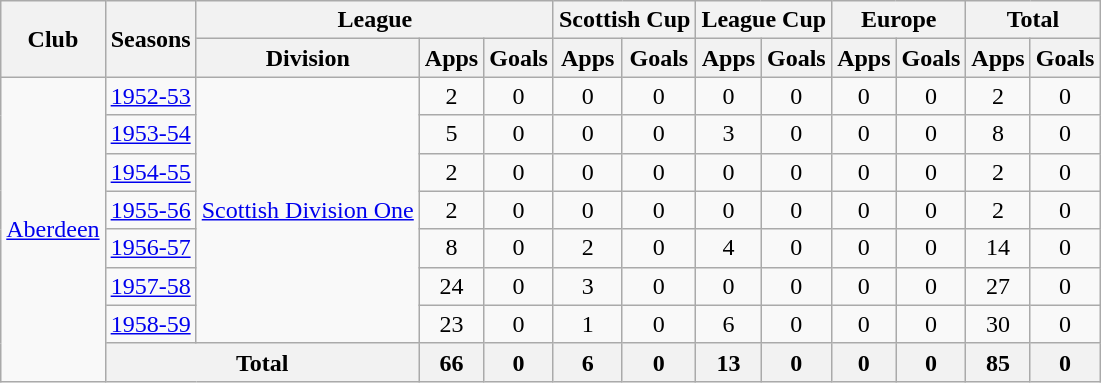<table class="wikitable" style="text-align:center">
<tr>
<th rowspan="2">Club</th>
<th rowspan="2">Seasons</th>
<th colspan="3">League</th>
<th colspan="2">Scottish Cup</th>
<th colspan="2">League Cup</th>
<th colspan="2">Europe</th>
<th colspan="2">Total</th>
</tr>
<tr>
<th>Division</th>
<th>Apps</th>
<th>Goals</th>
<th>Apps</th>
<th>Goals</th>
<th>Apps</th>
<th>Goals</th>
<th>Apps</th>
<th>Goals</th>
<th>Apps</th>
<th>Goals</th>
</tr>
<tr>
<td rowspan="8"><a href='#'>Aberdeen</a></td>
<td><a href='#'>1952-53</a></td>
<td rowspan="7"><a href='#'>Scottish Division One</a></td>
<td>2</td>
<td>0</td>
<td>0</td>
<td>0</td>
<td>0</td>
<td>0</td>
<td>0</td>
<td>0</td>
<td>2</td>
<td>0</td>
</tr>
<tr>
<td><a href='#'>1953-54</a></td>
<td>5</td>
<td>0</td>
<td>0</td>
<td>0</td>
<td>3</td>
<td>0</td>
<td>0</td>
<td>0</td>
<td>8</td>
<td>0</td>
</tr>
<tr>
<td><a href='#'>1954-55</a></td>
<td>2</td>
<td>0</td>
<td>0</td>
<td>0</td>
<td>0</td>
<td>0</td>
<td>0</td>
<td>0</td>
<td>2</td>
<td>0</td>
</tr>
<tr>
<td><a href='#'>1955-56</a></td>
<td>2</td>
<td>0</td>
<td>0</td>
<td>0</td>
<td>0</td>
<td>0</td>
<td>0</td>
<td>0</td>
<td>2</td>
<td>0</td>
</tr>
<tr>
<td><a href='#'>1956-57</a></td>
<td>8</td>
<td>0</td>
<td>2</td>
<td>0</td>
<td>4</td>
<td>0</td>
<td>0</td>
<td>0</td>
<td>14</td>
<td>0</td>
</tr>
<tr>
<td><a href='#'>1957-58</a></td>
<td>24</td>
<td>0</td>
<td>3</td>
<td>0</td>
<td>0</td>
<td>0</td>
<td>0</td>
<td>0</td>
<td>27</td>
<td>0</td>
</tr>
<tr>
<td><a href='#'>1958-59</a></td>
<td>23</td>
<td>0</td>
<td>1</td>
<td>0</td>
<td>6</td>
<td>0</td>
<td>0</td>
<td>0</td>
<td>30</td>
<td>0</td>
</tr>
<tr>
<th colspan="2">Total</th>
<th>66</th>
<th>0</th>
<th>6</th>
<th>0</th>
<th>13</th>
<th>0</th>
<th>0</th>
<th>0</th>
<th>85</th>
<th>0</th>
</tr>
</table>
